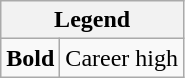<table class="wikitable mw-collapsible mw-collapsed">
<tr>
<th colspan="2">Legend</th>
</tr>
<tr>
<td><strong>Bold</strong></td>
<td>Career high</td>
</tr>
</table>
